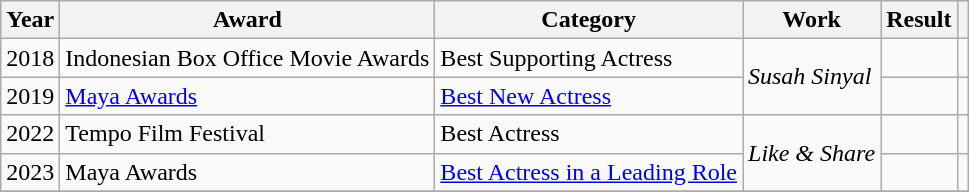<table class="wikitable sortable">
<tr>
<th>Year</th>
<th>Award</th>
<th>Category</th>
<th>Work</th>
<th>Result</th>
<th class="unsortable"></th>
</tr>
<tr>
<td>2018</td>
<td>Indonesian Box Office Movie Awards</td>
<td>Best Supporting Actress</td>
<td rowspan= "2"><em>Susah Sinyal</em></td>
<td></td>
<td></td>
</tr>
<tr>
<td>2019</td>
<td><a href='#'>Maya Awards</a></td>
<td><a href='#'>Best New Actress</a></td>
<td></td>
<td></td>
</tr>
<tr>
<td>2022</td>
<td>Tempo Film Festival</td>
<td>Best Actress</td>
<td rowspan= "2"><em>Like & Share</em></td>
<td></td>
<td></td>
</tr>
<tr>
<td>2023</td>
<td>Maya Awards</td>
<td><a href='#'>Best Actress in a Leading Role</a></td>
<td></td>
<td></td>
</tr>
<tr>
</tr>
</table>
